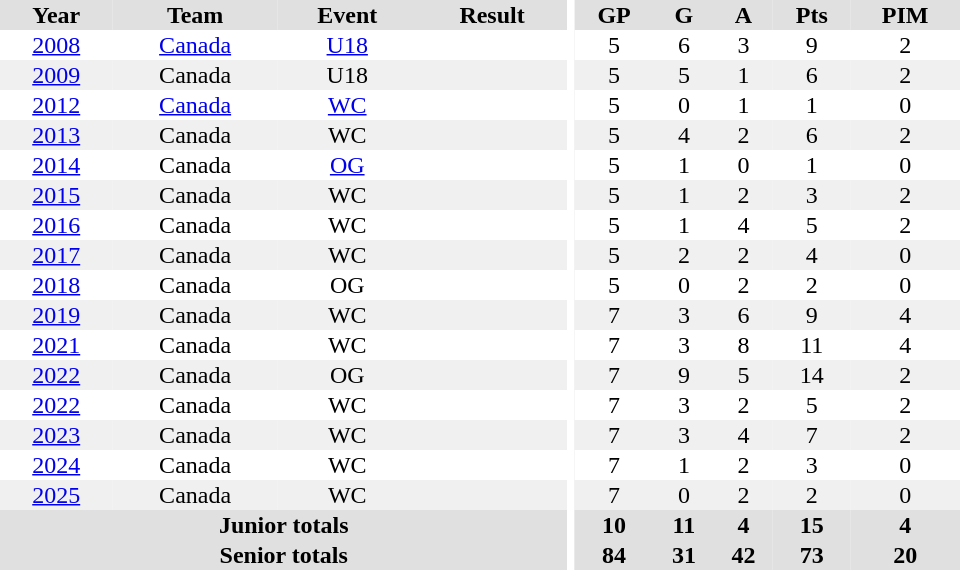<table border="0" cellpadding="1" cellspacing="0" ID="Table3" style="text-align:center; width:40em">
<tr ALIGN="center" bgcolor="#e0e0e0">
<th>Year</th>
<th>Team</th>
<th>Event</th>
<th>Result</th>
<th rowspan="99" bgcolor="#ffffff"></th>
<th>GP</th>
<th>G</th>
<th>A</th>
<th>Pts</th>
<th>PIM</th>
</tr>
<tr ALIGN="center">
<td><a href='#'>2008</a></td>
<td><a href='#'>Canada</a></td>
<td><a href='#'>U18</a></td>
<td></td>
<td>5</td>
<td>6</td>
<td>3</td>
<td>9</td>
<td>2</td>
</tr>
<tr ALIGN="center" bgcolor="#f0f0f0">
<td><a href='#'>2009</a></td>
<td>Canada</td>
<td>U18</td>
<td></td>
<td>5</td>
<td>5</td>
<td>1</td>
<td>6</td>
<td>2</td>
</tr>
<tr ALIGN="center">
<td><a href='#'>2012</a></td>
<td><a href='#'>Canada</a></td>
<td><a href='#'>WC</a></td>
<td></td>
<td>5</td>
<td>0</td>
<td>1</td>
<td>1</td>
<td>0</td>
</tr>
<tr ALIGN="center" bgcolor="#f0f0f0">
<td><a href='#'>2013</a></td>
<td>Canada</td>
<td>WC</td>
<td></td>
<td>5</td>
<td>4</td>
<td>2</td>
<td>6</td>
<td>2</td>
</tr>
<tr ALIGN="center">
<td><a href='#'>2014</a></td>
<td>Canada</td>
<td><a href='#'>OG</a></td>
<td></td>
<td>5</td>
<td>1</td>
<td>0</td>
<td>1</td>
<td>0</td>
</tr>
<tr ALIGN="center" bgcolor="#f0f0f0">
<td><a href='#'>2015</a></td>
<td>Canada</td>
<td>WC</td>
<td></td>
<td>5</td>
<td>1</td>
<td>2</td>
<td>3</td>
<td>2</td>
</tr>
<tr ALIGN="center">
<td><a href='#'>2016</a></td>
<td>Canada</td>
<td>WC</td>
<td></td>
<td>5</td>
<td>1</td>
<td>4</td>
<td>5</td>
<td>2</td>
</tr>
<tr ALIGN="center" bgcolor="#f0f0f0">
<td><a href='#'>2017</a></td>
<td>Canada</td>
<td>WC</td>
<td></td>
<td>5</td>
<td>2</td>
<td>2</td>
<td>4</td>
<td>0</td>
</tr>
<tr ALIGN="center">
<td><a href='#'>2018</a></td>
<td>Canada</td>
<td>OG</td>
<td></td>
<td>5</td>
<td>0</td>
<td>2</td>
<td>2</td>
<td>0</td>
</tr>
<tr ALIGN="center" bgcolor="#f0f0f0">
<td><a href='#'>2019</a></td>
<td>Canada</td>
<td>WC</td>
<td></td>
<td>7</td>
<td>3</td>
<td>6</td>
<td>9</td>
<td>4</td>
</tr>
<tr ALIGN="center">
<td><a href='#'>2021</a></td>
<td>Canada</td>
<td>WC</td>
<td></td>
<td>7</td>
<td>3</td>
<td>8</td>
<td>11</td>
<td>4</td>
</tr>
<tr ALIGN="center" bgcolor="#f0f0f0">
<td><a href='#'>2022</a></td>
<td>Canada</td>
<td>OG</td>
<td></td>
<td>7</td>
<td>9</td>
<td>5</td>
<td>14</td>
<td>2</td>
</tr>
<tr ALIGN="center">
<td><a href='#'>2022</a></td>
<td>Canada</td>
<td>WC</td>
<td></td>
<td>7</td>
<td>3</td>
<td>2</td>
<td>5</td>
<td>2</td>
</tr>
<tr ALIGN="center" bgcolor="#f0f0f0">
<td><a href='#'>2023</a></td>
<td>Canada</td>
<td>WC</td>
<td></td>
<td>7</td>
<td>3</td>
<td>4</td>
<td>7</td>
<td>2</td>
</tr>
<tr ALIGN="center">
<td><a href='#'>2024</a></td>
<td>Canada</td>
<td>WC</td>
<td></td>
<td>7</td>
<td>1</td>
<td>2</td>
<td>3</td>
<td>0</td>
</tr>
<tr ALIGN="center" bgcolor="#f0f0f0">
<td><a href='#'>2025</a></td>
<td>Canada</td>
<td>WC</td>
<td></td>
<td>7</td>
<td>0</td>
<td>2</td>
<td>2</td>
<td>0</td>
</tr>
<tr bgcolor="#e0e0e0">
<th colspan="4">Junior totals</th>
<th>10</th>
<th>11</th>
<th>4</th>
<th>15</th>
<th>4</th>
</tr>
<tr bgcolor="#e0e0e0">
<th colspan="4">Senior totals</th>
<th>84</th>
<th>31</th>
<th>42</th>
<th>73</th>
<th>20</th>
</tr>
</table>
